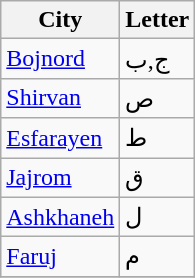<table class="wikitable">
<tr>
<th>City</th>
<th>Letter</th>
</tr>
<tr>
<td><a href='#'>Bojnord</a></td>
<td>ج,ب</td>
</tr>
<tr>
<td><a href='#'>Shirvan</a></td>
<td>ص</td>
</tr>
<tr>
<td><a href='#'>Esfarayen</a></td>
<td>ط</td>
</tr>
<tr>
<td><a href='#'>Jajrom</a></td>
<td>ق</td>
</tr>
<tr>
<td><a href='#'>Ashkhaneh</a></td>
<td>ل</td>
</tr>
<tr>
<td><a href='#'>Faruj</a></td>
<td>م</td>
</tr>
<tr>
</tr>
</table>
